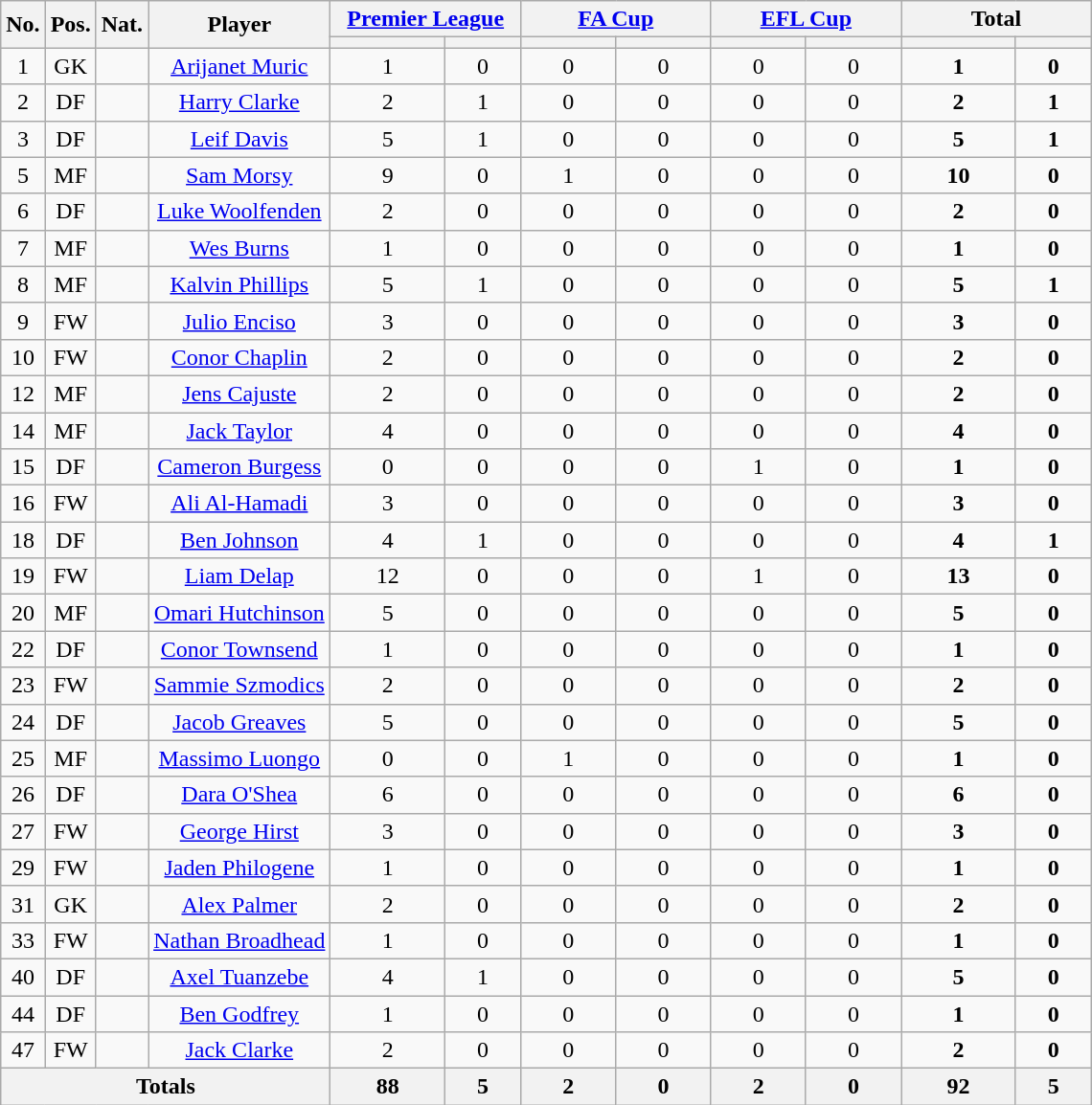<table class="wikitable sortable" style="text-align: center;">
<tr>
<th rowspan="2">No.</th>
<th rowspan="2">Pos.</th>
<th rowspan="2">Nat.</th>
<th rowspan="2">Player</th>
<th colspan="2" width=125><a href='#'>Premier League</a></th>
<th colspan="2" width=125><a href='#'>FA Cup</a></th>
<th colspan="2" width=125><a href='#'>EFL Cup</a></th>
<th colspan="2" width=125>Total</th>
</tr>
<tr>
<th></th>
<th></th>
<th></th>
<th></th>
<th></th>
<th></th>
<th></th>
<th></th>
</tr>
<tr>
<td>1</td>
<td>GK</td>
<td align="center"></td>
<td><a href='#'>Arijanet Muric</a></td>
<td>1</td>
<td>0</td>
<td>0</td>
<td>0</td>
<td>0</td>
<td>0</td>
<td><strong>1</strong></td>
<td><strong>0</strong></td>
</tr>
<tr>
<td>2</td>
<td>DF</td>
<td align="center"></td>
<td><a href='#'>Harry Clarke</a></td>
<td>2</td>
<td>1</td>
<td>0</td>
<td>0</td>
<td>0</td>
<td>0</td>
<td><strong>2</strong></td>
<td><strong>1</strong></td>
</tr>
<tr>
<td>3</td>
<td>DF</td>
<td align="center"></td>
<td><a href='#'>Leif Davis</a></td>
<td>5</td>
<td>1</td>
<td>0</td>
<td>0</td>
<td>0</td>
<td>0</td>
<td><strong>5</strong></td>
<td><strong>1</strong></td>
</tr>
<tr>
<td>5</td>
<td>MF</td>
<td align="center"></td>
<td><a href='#'>Sam Morsy</a></td>
<td>9</td>
<td>0</td>
<td>1</td>
<td>0</td>
<td>0</td>
<td>0</td>
<td><strong>10</strong></td>
<td><strong>0</strong></td>
</tr>
<tr>
<td>6</td>
<td>DF</td>
<td align="center"></td>
<td><a href='#'>Luke Woolfenden</a></td>
<td>2</td>
<td>0</td>
<td>0</td>
<td>0</td>
<td>0</td>
<td>0</td>
<td><strong>2</strong></td>
<td><strong>0</strong></td>
</tr>
<tr>
<td>7</td>
<td>MF</td>
<td align="center"></td>
<td><a href='#'>Wes Burns</a></td>
<td>1</td>
<td>0</td>
<td>0</td>
<td>0</td>
<td>0</td>
<td>0</td>
<td><strong>1</strong></td>
<td><strong>0</strong></td>
</tr>
<tr>
<td>8</td>
<td>MF</td>
<td align="center"></td>
<td><a href='#'>Kalvin Phillips</a></td>
<td>5</td>
<td>1</td>
<td>0</td>
<td>0</td>
<td>0</td>
<td>0</td>
<td><strong>5</strong></td>
<td><strong>1</strong></td>
</tr>
<tr>
<td>9</td>
<td>FW</td>
<td align="center"></td>
<td><a href='#'>Julio Enciso</a></td>
<td>3</td>
<td>0</td>
<td>0</td>
<td>0</td>
<td>0</td>
<td>0</td>
<td><strong>3</strong></td>
<td><strong>0</strong></td>
</tr>
<tr>
<td>10</td>
<td>FW</td>
<td align="center"></td>
<td><a href='#'>Conor Chaplin</a></td>
<td>2</td>
<td>0</td>
<td>0</td>
<td>0</td>
<td>0</td>
<td>0</td>
<td><strong>2</strong></td>
<td><strong>0</strong></td>
</tr>
<tr>
<td>12</td>
<td>MF</td>
<td align="center"></td>
<td><a href='#'>Jens Cajuste</a></td>
<td>2</td>
<td>0</td>
<td>0</td>
<td>0</td>
<td>0</td>
<td>0</td>
<td><strong>2</strong></td>
<td><strong>0</strong></td>
</tr>
<tr>
<td>14</td>
<td>MF</td>
<td align="center"></td>
<td><a href='#'>Jack Taylor</a></td>
<td>4</td>
<td>0</td>
<td>0</td>
<td>0</td>
<td>0</td>
<td>0</td>
<td><strong>4</strong></td>
<td><strong>0</strong></td>
</tr>
<tr>
<td>15</td>
<td>DF</td>
<td align="center"></td>
<td><a href='#'>Cameron Burgess</a></td>
<td>0</td>
<td>0</td>
<td>0</td>
<td>0</td>
<td>1</td>
<td>0</td>
<td><strong>1</strong></td>
<td><strong>0</strong></td>
</tr>
<tr>
<td>16</td>
<td>FW</td>
<td align="center"></td>
<td><a href='#'>Ali Al-Hamadi</a></td>
<td>3</td>
<td>0</td>
<td>0</td>
<td>0</td>
<td>0</td>
<td>0</td>
<td><strong>3</strong></td>
<td><strong>0</strong></td>
</tr>
<tr>
<td>18</td>
<td>DF</td>
<td align="center"></td>
<td><a href='#'>Ben Johnson</a></td>
<td>4</td>
<td>1</td>
<td>0</td>
<td>0</td>
<td>0</td>
<td>0</td>
<td><strong>4</strong></td>
<td><strong>1</strong></td>
</tr>
<tr>
<td>19</td>
<td>FW</td>
<td align="center"></td>
<td><a href='#'>Liam Delap</a></td>
<td>12</td>
<td>0</td>
<td>0</td>
<td>0</td>
<td>1</td>
<td>0</td>
<td><strong>13</strong></td>
<td><strong>0</strong></td>
</tr>
<tr>
<td>20</td>
<td>MF</td>
<td align="center"></td>
<td><a href='#'>Omari Hutchinson</a></td>
<td>5</td>
<td>0</td>
<td>0</td>
<td>0</td>
<td>0</td>
<td>0</td>
<td><strong>5</strong></td>
<td><strong>0</strong></td>
</tr>
<tr>
<td>22</td>
<td>DF</td>
<td align="center"></td>
<td><a href='#'>Conor Townsend</a></td>
<td>1</td>
<td>0</td>
<td>0</td>
<td>0</td>
<td>0</td>
<td>0</td>
<td><strong>1</strong></td>
<td><strong>0</strong></td>
</tr>
<tr>
<td>23</td>
<td>FW</td>
<td align="center"></td>
<td><a href='#'>Sammie Szmodics</a></td>
<td>2</td>
<td>0</td>
<td>0</td>
<td>0</td>
<td>0</td>
<td>0</td>
<td><strong>2</strong></td>
<td><strong>0</strong></td>
</tr>
<tr>
<td>24</td>
<td>DF</td>
<td align="center"></td>
<td><a href='#'>Jacob Greaves</a></td>
<td>5</td>
<td>0</td>
<td>0</td>
<td>0</td>
<td>0</td>
<td>0</td>
<td><strong>5</strong></td>
<td><strong>0</strong></td>
</tr>
<tr>
<td>25</td>
<td>MF</td>
<td align="center"></td>
<td><a href='#'>Massimo Luongo</a></td>
<td>0</td>
<td>0</td>
<td>1</td>
<td>0</td>
<td>0</td>
<td>0</td>
<td><strong>1</strong></td>
<td><strong>0</strong></td>
</tr>
<tr>
<td>26</td>
<td>DF</td>
<td align="center"></td>
<td><a href='#'>Dara O'Shea</a></td>
<td>6</td>
<td>0</td>
<td>0</td>
<td>0</td>
<td>0</td>
<td>0</td>
<td><strong>6</strong></td>
<td><strong>0</strong></td>
</tr>
<tr>
<td>27</td>
<td>FW</td>
<td align="center"></td>
<td><a href='#'>George Hirst</a></td>
<td>3</td>
<td>0</td>
<td>0</td>
<td>0</td>
<td>0</td>
<td>0</td>
<td><strong>3</strong></td>
<td><strong>0</strong></td>
</tr>
<tr>
<td>29</td>
<td>FW</td>
<td align="center"></td>
<td><a href='#'>Jaden Philogene</a></td>
<td>1</td>
<td>0</td>
<td>0</td>
<td>0</td>
<td>0</td>
<td>0</td>
<td><strong>1</strong></td>
<td><strong>0</strong></td>
</tr>
<tr>
<td>31</td>
<td>GK</td>
<td align="center"></td>
<td><a href='#'>Alex Palmer</a></td>
<td>2</td>
<td>0</td>
<td>0</td>
<td>0</td>
<td>0</td>
<td>0</td>
<td><strong>2</strong></td>
<td><strong>0</strong></td>
</tr>
<tr>
<td>33</td>
<td>FW</td>
<td align="center"></td>
<td><a href='#'>Nathan Broadhead</a></td>
<td>1</td>
<td>0</td>
<td>0</td>
<td>0</td>
<td>0</td>
<td>0</td>
<td><strong>1</strong></td>
<td><strong>0</strong></td>
</tr>
<tr>
<td>40</td>
<td>DF</td>
<td align="center"></td>
<td><a href='#'>Axel Tuanzebe</a></td>
<td>4</td>
<td>1</td>
<td>0</td>
<td>0</td>
<td>0</td>
<td>0</td>
<td><strong>5</strong></td>
<td><strong>0</strong></td>
</tr>
<tr>
<td>44</td>
<td>DF</td>
<td align="center"></td>
<td><a href='#'>Ben Godfrey</a></td>
<td>1</td>
<td>0</td>
<td>0</td>
<td>0</td>
<td>0</td>
<td>0</td>
<td><strong>1</strong></td>
<td><strong>0</strong></td>
</tr>
<tr>
<td>47</td>
<td>FW</td>
<td align="center"></td>
<td><a href='#'>Jack Clarke</a></td>
<td>2</td>
<td>0</td>
<td>0</td>
<td>0</td>
<td>0</td>
<td>0</td>
<td><strong>2</strong></td>
<td><strong>0</strong></td>
</tr>
<tr>
<th colspan=4><strong>Totals</strong></th>
<th><strong>88</strong></th>
<th><strong>5</strong></th>
<th><strong>2</strong></th>
<th><strong>0</strong></th>
<th><strong>2</strong></th>
<th><strong>0</strong></th>
<th><strong>92</strong></th>
<th><strong>5</strong></th>
</tr>
</table>
